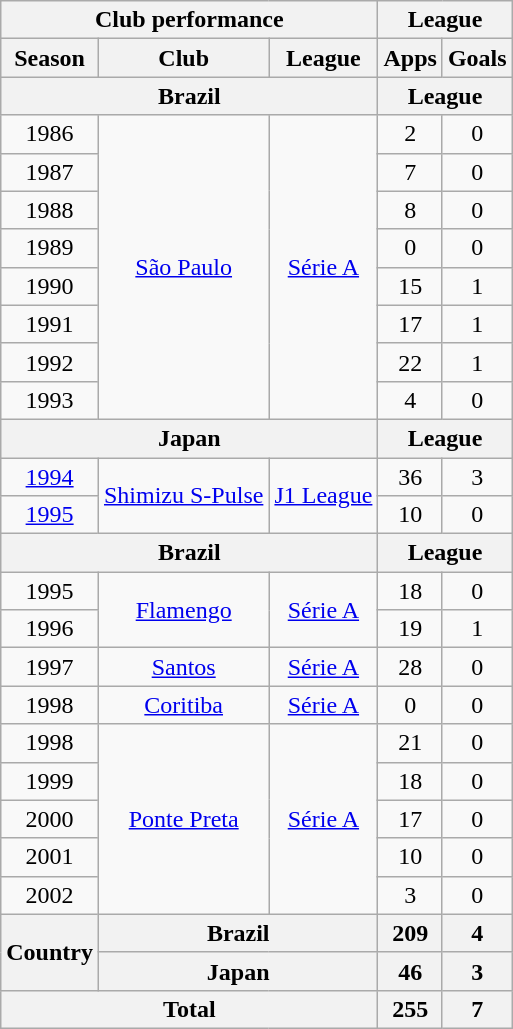<table class="wikitable" style="text-align:center;">
<tr>
<th colspan=3>Club performance</th>
<th colspan=2>League</th>
</tr>
<tr>
<th>Season</th>
<th>Club</th>
<th>League</th>
<th>Apps</th>
<th>Goals</th>
</tr>
<tr>
<th colspan=3>Brazil</th>
<th colspan=2>League</th>
</tr>
<tr>
<td>1986</td>
<td rowspan="8"><a href='#'>São Paulo</a></td>
<td rowspan="8"><a href='#'>Série A</a></td>
<td>2</td>
<td>0</td>
</tr>
<tr>
<td>1987</td>
<td>7</td>
<td>0</td>
</tr>
<tr>
<td>1988</td>
<td>8</td>
<td>0</td>
</tr>
<tr>
<td>1989</td>
<td>0</td>
<td>0</td>
</tr>
<tr>
<td>1990</td>
<td>15</td>
<td>1</td>
</tr>
<tr>
<td>1991</td>
<td>17</td>
<td>1</td>
</tr>
<tr>
<td>1992</td>
<td>22</td>
<td>1</td>
</tr>
<tr>
<td>1993</td>
<td>4</td>
<td>0</td>
</tr>
<tr>
<th colspan=3>Japan</th>
<th colspan=2>League</th>
</tr>
<tr>
<td><a href='#'>1994</a></td>
<td rowspan="2"><a href='#'>Shimizu S-Pulse</a></td>
<td rowspan="2"><a href='#'>J1 League</a></td>
<td>36</td>
<td>3</td>
</tr>
<tr>
<td><a href='#'>1995</a></td>
<td>10</td>
<td>0</td>
</tr>
<tr>
<th colspan=3>Brazil</th>
<th colspan=2>League</th>
</tr>
<tr>
<td>1995</td>
<td rowspan="2"><a href='#'>Flamengo</a></td>
<td rowspan="2"><a href='#'>Série A</a></td>
<td>18</td>
<td>0</td>
</tr>
<tr>
<td>1996</td>
<td>19</td>
<td>1</td>
</tr>
<tr>
<td>1997</td>
<td><a href='#'>Santos</a></td>
<td><a href='#'>Série A</a></td>
<td>28</td>
<td>0</td>
</tr>
<tr>
<td>1998</td>
<td><a href='#'>Coritiba</a></td>
<td><a href='#'>Série A</a></td>
<td>0</td>
<td>0</td>
</tr>
<tr>
<td>1998</td>
<td rowspan="5"><a href='#'>Ponte Preta</a></td>
<td rowspan="5"><a href='#'>Série A</a></td>
<td>21</td>
<td>0</td>
</tr>
<tr>
<td>1999</td>
<td>18</td>
<td>0</td>
</tr>
<tr>
<td>2000</td>
<td>17</td>
<td>0</td>
</tr>
<tr>
<td>2001</td>
<td>10</td>
<td>0</td>
</tr>
<tr>
<td>2002</td>
<td>3</td>
<td>0</td>
</tr>
<tr>
<th rowspan=2>Country</th>
<th colspan=2>Brazil</th>
<th>209</th>
<th>4</th>
</tr>
<tr>
<th colspan=2>Japan</th>
<th>46</th>
<th>3</th>
</tr>
<tr>
<th colspan=3>Total</th>
<th>255</th>
<th>7</th>
</tr>
</table>
